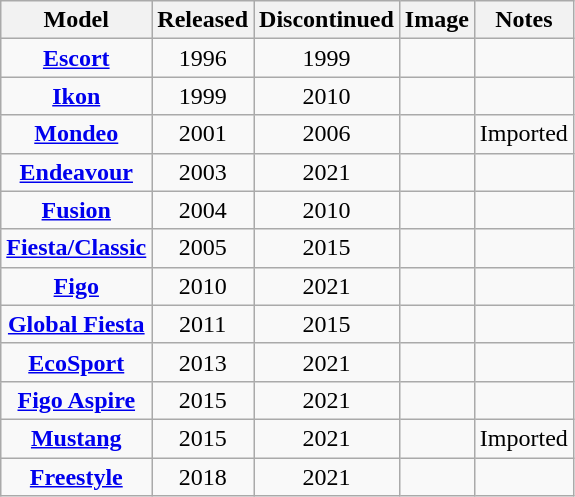<table class="wikitable" style="text-align:center">
<tr>
<th>Model</th>
<th>Released</th>
<th>Discontinued</th>
<th>Image</th>
<th>Notes</th>
</tr>
<tr>
<td><strong><a href='#'>Escort</a></strong></td>
<td>1996</td>
<td>1999</td>
<td></td>
<td></td>
</tr>
<tr>
<td><strong><a href='#'>Ikon</a></strong></td>
<td>1999</td>
<td>2010</td>
<td></td>
<td></td>
</tr>
<tr>
<td><strong><a href='#'>Mondeo</a></strong></td>
<td>2001</td>
<td>2006</td>
<td></td>
<td>Imported</td>
</tr>
<tr>
<td><strong><a href='#'>Endeavour</a></strong></td>
<td>2003</td>
<td>2021</td>
<td></td>
<td></td>
</tr>
<tr>
<td><strong><a href='#'>Fusion</a></strong></td>
<td>2004</td>
<td>2010</td>
<td></td>
<td></td>
</tr>
<tr>
<td><strong><a href='#'>Fiesta/Classic</a></strong></td>
<td>2005</td>
<td>2015</td>
<td></td>
<td></td>
</tr>
<tr>
<td><strong><a href='#'>Figo</a></strong></td>
<td>2010</td>
<td>2021</td>
<td></td>
<td></td>
</tr>
<tr>
<td><strong><a href='#'>Global Fiesta</a></strong></td>
<td>2011</td>
<td>2015</td>
<td></td>
<td></td>
</tr>
<tr>
<td><strong><a href='#'>EcoSport</a></strong></td>
<td>2013</td>
<td>2021</td>
<td></td>
<td></td>
</tr>
<tr>
<td><strong><a href='#'>Figo Aspire</a></strong></td>
<td>2015</td>
<td>2021</td>
<td></td>
<td></td>
</tr>
<tr>
<td><strong><a href='#'>Mustang</a></strong></td>
<td>2015</td>
<td>2021</td>
<td></td>
<td>Imported</td>
</tr>
<tr>
<td><strong><a href='#'>Freestyle</a></strong></td>
<td>2018</td>
<td>2021</td>
<td></td>
<td></td>
</tr>
</table>
